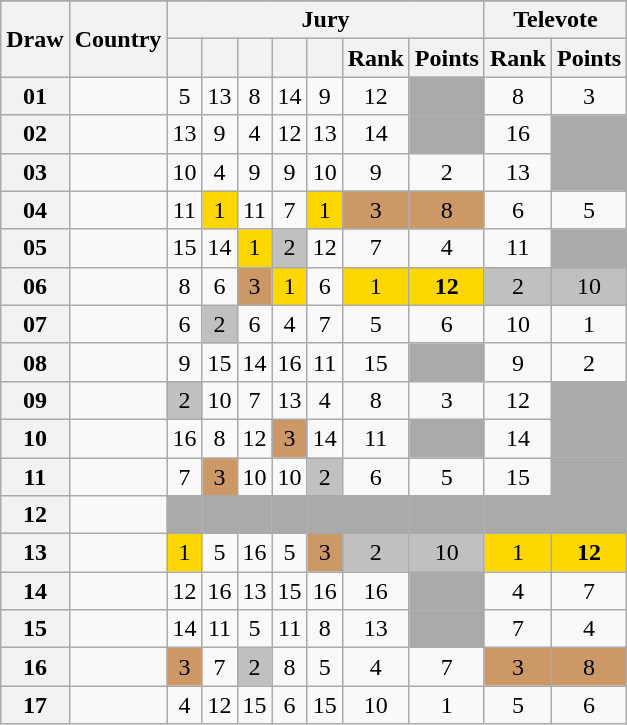<table class="sortable wikitable collapsible plainrowheaders" style="text-align:center;">
<tr>
</tr>
<tr>
<th scope="col" rowspan="2">Draw</th>
<th scope="col" rowspan="2">Country</th>
<th scope="col" colspan="7">Jury</th>
<th scope="col" colspan="2">Televote</th>
</tr>
<tr>
<th scope="col"><small></small></th>
<th scope="col"><small></small></th>
<th scope="col"><small></small></th>
<th scope="col"><small></small></th>
<th scope="col"><small></small></th>
<th scope="col">Rank</th>
<th scope="col">Points</th>
<th scope="col">Rank</th>
<th scope="col">Points</th>
</tr>
<tr>
<th scope="row" style="text-align:center;">01</th>
<td style="text-align:left;"></td>
<td>5</td>
<td>13</td>
<td>8</td>
<td>14</td>
<td>9</td>
<td>12</td>
<td style="background:#AAAAAA;"></td>
<td>8</td>
<td>3</td>
</tr>
<tr>
<th scope="row" style="text-align:center;">02</th>
<td style="text-align:left;"></td>
<td>13</td>
<td>9</td>
<td>4</td>
<td>12</td>
<td>13</td>
<td>14</td>
<td style="background:#AAAAAA;"></td>
<td>16</td>
<td style="background:#AAAAAA;"></td>
</tr>
<tr>
<th scope="row" style="text-align:center;">03</th>
<td style="text-align:left;"></td>
<td>10</td>
<td>4</td>
<td>9</td>
<td>9</td>
<td>10</td>
<td>9</td>
<td>2</td>
<td>13</td>
<td style="background:#AAAAAA;"></td>
</tr>
<tr>
<th scope="row" style="text-align:center;">04</th>
<td style="text-align:left;"></td>
<td>11</td>
<td style="background:gold;">1</td>
<td>11</td>
<td>7</td>
<td style="background:gold;">1</td>
<td style="background:#CC9966;">3</td>
<td style="background:#CC9966;">8</td>
<td>6</td>
<td>5</td>
</tr>
<tr>
<th scope="row" style="text-align:center;">05</th>
<td style="text-align:left;"></td>
<td>15</td>
<td>14</td>
<td style="background:gold;">1</td>
<td style="background:silver;">2</td>
<td>12</td>
<td>7</td>
<td>4</td>
<td>11</td>
<td style="background:#AAAAAA;"></td>
</tr>
<tr>
<th scope="row" style="text-align:center;">06</th>
<td style="text-align:left;"></td>
<td>8</td>
<td>6</td>
<td style="background:#CC9966;">3</td>
<td style="background:gold;">1</td>
<td>6</td>
<td style="background:gold;">1</td>
<td style="background:gold;"><strong>12</strong></td>
<td style="background:silver;">2</td>
<td style="background:silver;">10</td>
</tr>
<tr>
<th scope="row" style="text-align:center;">07</th>
<td style="text-align:left;"></td>
<td>6</td>
<td style="background:silver;">2</td>
<td>6</td>
<td>4</td>
<td>7</td>
<td>5</td>
<td>6</td>
<td>10</td>
<td>1</td>
</tr>
<tr>
<th scope="row" style="text-align:center;">08</th>
<td style="text-align:left;"></td>
<td>9</td>
<td>15</td>
<td>14</td>
<td>16</td>
<td>11</td>
<td>15</td>
<td style="background:#AAAAAA;"></td>
<td>9</td>
<td>2</td>
</tr>
<tr>
<th scope="row" style="text-align:center;">09</th>
<td style="text-align:left;"></td>
<td style="background:silver;">2</td>
<td>10</td>
<td>7</td>
<td>13</td>
<td>4</td>
<td>8</td>
<td>3</td>
<td>12</td>
<td style="background:#AAAAAA;"></td>
</tr>
<tr>
<th scope="row" style="text-align:center;">10</th>
<td style="text-align:left;"></td>
<td>16</td>
<td>8</td>
<td>12</td>
<td style="background:#CC9966;">3</td>
<td>14</td>
<td>11</td>
<td style="background:#AAAAAA;"></td>
<td>14</td>
<td style="background:#AAAAAA;"></td>
</tr>
<tr>
<th scope="row" style="text-align:center;">11</th>
<td style="text-align:left;"></td>
<td>7</td>
<td style="background:#CC9966;">3</td>
<td>10</td>
<td>10</td>
<td style="background:silver;">2</td>
<td>6</td>
<td>5</td>
<td>15</td>
<td style="background:#AAAAAA;"></td>
</tr>
<tr class="sortbottom">
<th scope="row" style="text-align:center;">12</th>
<td style="text-align:left;"></td>
<td style="background:#AAAAAA;"></td>
<td style="background:#AAAAAA;"></td>
<td style="background:#AAAAAA;"></td>
<td style="background:#AAAAAA;"></td>
<td style="background:#AAAAAA;"></td>
<td style="background:#AAAAAA;"></td>
<td style="background:#AAAAAA;"></td>
<td style="background:#AAAAAA;"></td>
<td style="background:#AAAAAA;"></td>
</tr>
<tr>
<th scope="row" style="text-align:center;">13</th>
<td style="text-align:left;"></td>
<td style="background:gold;">1</td>
<td>5</td>
<td>16</td>
<td>5</td>
<td style="background:#CC9966;">3</td>
<td style="background:silver;">2</td>
<td style="background:silver;">10</td>
<td style="background:gold;">1</td>
<td style="background:gold;"><strong>12</strong></td>
</tr>
<tr>
<th scope="row" style="text-align:center;">14</th>
<td style="text-align:left;"></td>
<td>12</td>
<td>16</td>
<td>13</td>
<td>15</td>
<td>16</td>
<td>16</td>
<td style="background:#AAAAAA;"></td>
<td>4</td>
<td>7</td>
</tr>
<tr>
<th scope="row" style="text-align:center;">15</th>
<td style="text-align:left;"></td>
<td>14</td>
<td>11</td>
<td>5</td>
<td>11</td>
<td>8</td>
<td>13</td>
<td style="background:#AAAAAA;"></td>
<td>7</td>
<td>4</td>
</tr>
<tr>
<th scope="row" style="text-align:center;">16</th>
<td style="text-align:left;"></td>
<td style="background:#CC9966;">3</td>
<td>7</td>
<td style="background:silver;">2</td>
<td>8</td>
<td>5</td>
<td>4</td>
<td>7</td>
<td style="background:#CC9966;">3</td>
<td style="background:#CC9966;">8</td>
</tr>
<tr>
<th scope="row" style="text-align:center;">17</th>
<td style="text-align:left;"></td>
<td>4</td>
<td>12</td>
<td>15</td>
<td>6</td>
<td>15</td>
<td>10</td>
<td>1</td>
<td>5</td>
<td>6</td>
</tr>
</table>
